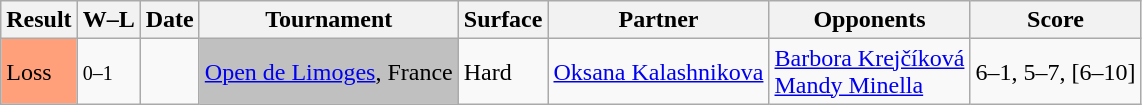<table class="sortable wikitable">
<tr>
<th>Result</th>
<th class="unsortable">W–L</th>
<th>Date</th>
<th>Tournament</th>
<th>Surface</th>
<th>Partner</th>
<th>Opponents</th>
<th class="unsortable">Score</th>
</tr>
<tr>
<td bgcolor="FFA07A">Loss</td>
<td><small>0–1</small></td>
<td><a href='#'></a></td>
<td bgcolor=silver><a href='#'>Open de Limoges</a>, France</td>
<td>Hard</td>
<td> <a href='#'>Oksana Kalashnikova</a></td>
<td> <a href='#'>Barbora Krejčíková</a> <br>   <a href='#'>Mandy Minella</a></td>
<td>6–1, 5–7, [6–10]</td>
</tr>
</table>
